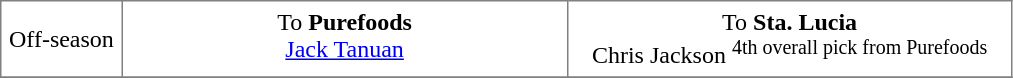<table border="1" style="border-collapse:collapse; text-align: center" cellpadding="5">
<tr>
<td style="width:12%">Off-season</td>
<td style="width:44%" valign="top">To <strong>Purefoods</strong><br><a href='#'>Jack Tanuan</a></td>
<td style="width:44%" valign="top">To <strong>Sta. Lucia</strong><br>Chris Jackson <sup>4th overall pick from Purefoods</sup></td>
</tr>
<tr>
</tr>
</table>
